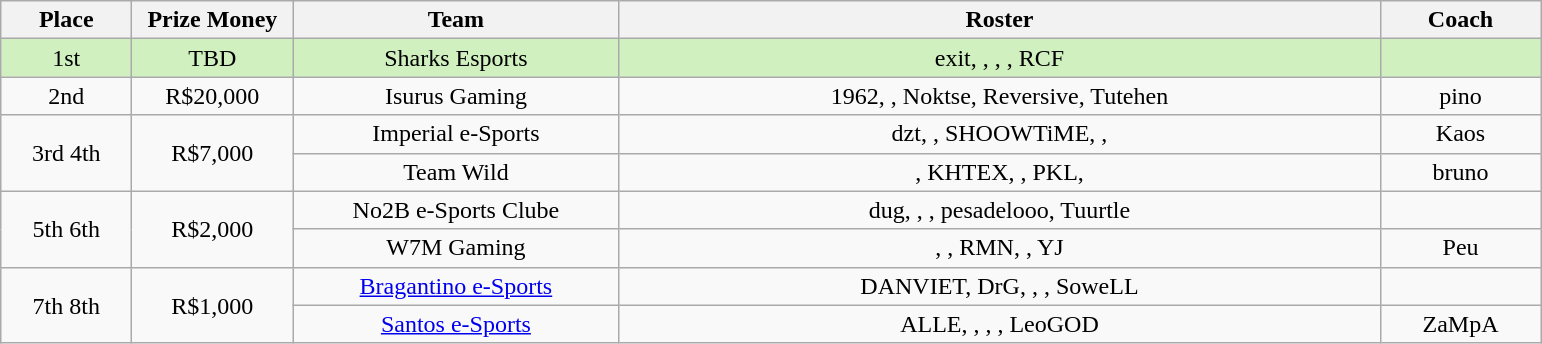<table class="wikitable" style="text-align:center">
<tr>
<th width="80px">Place</th>
<th width="100">Prize Money</th>
<th width="210">Team</th>
<th width="500px">Roster</th>
<th width="100">Coach</th>
</tr>
<tr style="background: #D0F0C0;">
<td>1st</td>
<td style="background: #D0F0C0;">TBD</td>
<td style="background: #D0F0C0;">Sharks Esports</td>
<td style="background: #D0F0C0;">exit, , , , RCF</td>
<td style="background: #D0F0C0;"></td>
</tr>
<tr>
<td>2nd</td>
<td>R$20,000</td>
<td>Isurus Gaming</td>
<td>1962, , Noktse, Reversive, Tutehen</td>
<td>pino</td>
</tr>
<tr>
<td rowspan="2">3rd  4th</td>
<td rowspan="2">R$7,000</td>
<td>Imperial e-Sports</td>
<td>dzt, , SHOOWTiME, , </td>
<td>Kaos</td>
</tr>
<tr>
<td>Team Wild</td>
<td>, KHTEX, , PKL, </td>
<td>bruno</td>
</tr>
<tr>
<td rowspan="2">5th  6th</td>
<td rowspan="2">R$2,000</td>
<td>No2B e-Sports Clube</td>
<td>dug, , , pesadelooo, Tuurtle</td>
<td></td>
</tr>
<tr>
<td>W7M Gaming</td>
<td>, , RMN, , YJ</td>
<td>Peu</td>
</tr>
<tr>
<td rowspan="2">7th  8th</td>
<td rowspan="2">R$1,000</td>
<td><a href='#'>Bragantino e-Sports</a></td>
<td>DANVIET, DrG, , , SoweLL</td>
<td></td>
</tr>
<tr>
<td><a href='#'>Santos e-Sports</a></td>
<td>ALLE, , , , LeoGOD</td>
<td>ZaMpA</td>
</tr>
</table>
